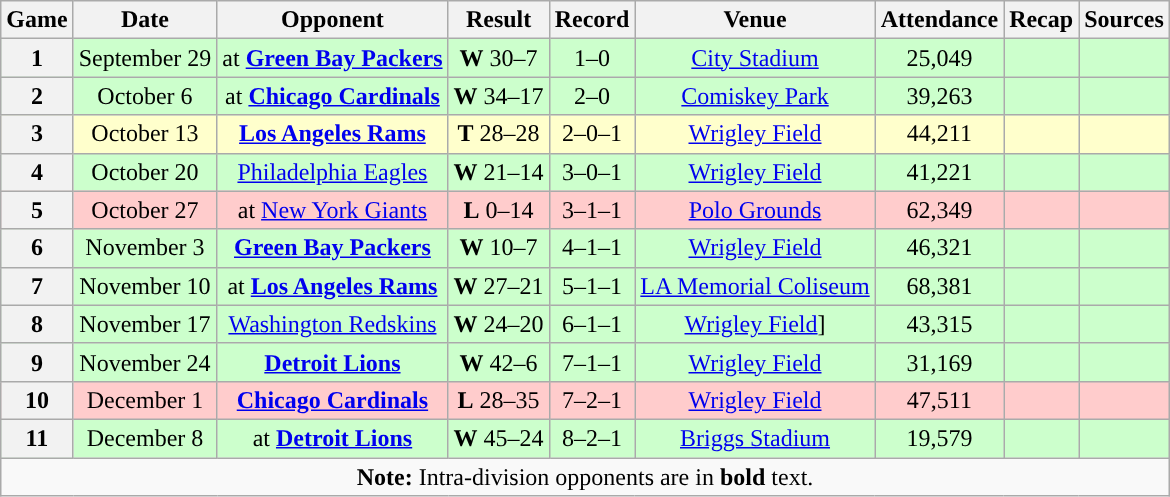<table class="wikitable" style="text-align:center">
<tr>
<th>Game</th>
<th>Date</th>
<th>Opponent</th>
<th>Result</th>
<th>Record</th>
<th>Venue</th>
<th>Attendance</th>
<th>Recap</th>
<th>Sources</th>
</tr>
<tr style="background:#cfc">
<th>1</th>
<td>September 29</td>
<td>at <strong><a href='#'>Green Bay Packers</a></strong></td>
<td><strong>W</strong> 30–7</td>
<td>1–0</td>
<td><a href='#'>City Stadium</a></td>
<td>25,049</td>
<td></td>
<td></td>
</tr>
<tr style="background:#cfc">
<th>2</th>
<td>October 6</td>
<td>at <strong><a href='#'>Chicago Cardinals</a></strong></td>
<td><strong>W</strong> 34–17</td>
<td>2–0</td>
<td><a href='#'>Comiskey Park</a></td>
<td>39,263</td>
<td></td>
<td></td>
</tr>
<tr style="background:#ffc">
<th>3</th>
<td>October 13</td>
<td><strong><a href='#'>Los Angeles Rams</a></strong></td>
<td><strong>T</strong> 28–28</td>
<td>2–0–1</td>
<td><a href='#'>Wrigley Field</a></td>
<td>44,211</td>
<td></td>
<td></td>
</tr>
<tr style="background:#cfc">
<th>4</th>
<td>October 20</td>
<td><a href='#'>Philadelphia Eagles</a></td>
<td><strong>W</strong> 21–14</td>
<td>3–0–1</td>
<td><a href='#'>Wrigley Field</a></td>
<td>41,221</td>
<td></td>
<td></td>
</tr>
<tr style="background:#fcc">
<th>5</th>
<td>October 27</td>
<td>at <a href='#'>New York Giants</a></td>
<td><strong>L</strong> 0–14</td>
<td>3–1–1</td>
<td><a href='#'>Polo Grounds</a></td>
<td>62,349</td>
<td></td>
<td></td>
</tr>
<tr style="background:#cfc">
<th>6</th>
<td>November 3</td>
<td><strong><a href='#'>Green Bay Packers</a></strong></td>
<td><strong>W</strong> 10–7</td>
<td>4–1–1</td>
<td><a href='#'>Wrigley Field</a></td>
<td>46,321</td>
<td></td>
<td></td>
</tr>
<tr style="background:#cfc">
<th>7</th>
<td>November 10</td>
<td>at <strong><a href='#'>Los Angeles Rams</a></strong></td>
<td><strong>W</strong> 27–21</td>
<td>5–1–1</td>
<td><a href='#'>LA Memorial Coliseum</a></td>
<td>68,381</td>
<td></td>
<td></td>
</tr>
<tr style="background:#cfc">
<th>8</th>
<td>November 17</td>
<td><a href='#'>Washington Redskins</a></td>
<td><strong>W</strong> 24–20</td>
<td>6–1–1</td>
<td><a href='#'>Wrigley Field</a>]</td>
<td>43,315</td>
<td></td>
<td></td>
</tr>
<tr style="background:#cfc">
<th>9</th>
<td>November 24</td>
<td><strong><a href='#'>Detroit Lions</a></strong></td>
<td><strong>W</strong> 42–6</td>
<td>7–1–1</td>
<td><a href='#'>Wrigley Field</a></td>
<td>31,169</td>
<td></td>
<td></td>
</tr>
<tr style="background:#fcc">
<th>10</th>
<td>December 1</td>
<td><strong><a href='#'>Chicago Cardinals</a></strong></td>
<td><strong>L</strong> 28–35</td>
<td>7–2–1</td>
<td><a href='#'>Wrigley Field</a></td>
<td>47,511</td>
<td></td>
<td></td>
</tr>
<tr style="background:#cfc">
<th>11</th>
<td>December 8</td>
<td>at <strong><a href='#'>Detroit Lions</a></strong></td>
<td><strong>W</strong> 45–24</td>
<td>8–2–1</td>
<td><a href='#'>Briggs Stadium</a></td>
<td>19,579</td>
<td></td>
<td></td>
</tr>
<tr>
<td colspan="10"><strong>Note:</strong> Intra-division opponents are in <strong>bold</strong> text.</td>
</tr>
</table>
